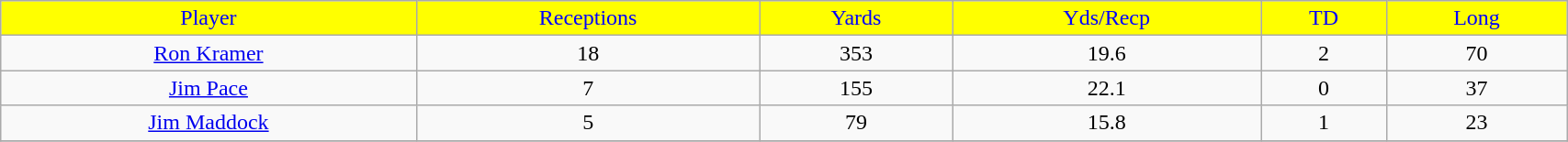<table class="wikitable" width="90%">
<tr align="center" style="background:yellow;color:blue;">
<td>Player</td>
<td>Receptions</td>
<td>Yards</td>
<td>Yds/Recp</td>
<td>TD</td>
<td>Long</td>
</tr>
<tr align="center" bgcolor="">
<td><a href='#'>Ron Kramer</a></td>
<td>18</td>
<td>353</td>
<td>19.6</td>
<td>2</td>
<td>70</td>
</tr>
<tr align="center" bgcolor="">
<td><a href='#'>Jim Pace</a></td>
<td>7</td>
<td>155</td>
<td>22.1</td>
<td>0</td>
<td>37</td>
</tr>
<tr align="center" bgcolor="">
<td><a href='#'>Jim Maddock</a></td>
<td>5</td>
<td>79</td>
<td>15.8</td>
<td>1</td>
<td>23</td>
</tr>
<tr>
</tr>
</table>
